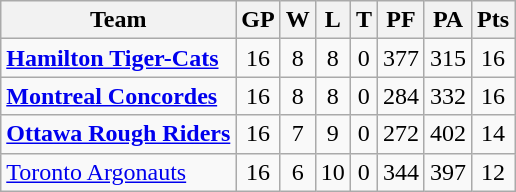<table class="wikitable" style="float:left; margin-right:1em">
<tr>
<th>Team</th>
<th>GP</th>
<th>W</th>
<th>L</th>
<th>T</th>
<th>PF</th>
<th>PA</th>
<th>Pts</th>
</tr>
<tr align="center">
<td align="left"><strong><a href='#'>Hamilton Tiger-Cats</a></strong></td>
<td>16</td>
<td>8</td>
<td>8</td>
<td>0</td>
<td>377</td>
<td>315</td>
<td>16</td>
</tr>
<tr align="center">
<td align="left"><strong><a href='#'>Montreal Concordes</a></strong></td>
<td>16</td>
<td>8</td>
<td>8</td>
<td>0</td>
<td>284</td>
<td>332</td>
<td>16</td>
</tr>
<tr align="center">
<td align="left"><strong><a href='#'>Ottawa Rough Riders</a></strong></td>
<td>16</td>
<td>7</td>
<td>9</td>
<td>0</td>
<td>272</td>
<td>402</td>
<td>14</td>
</tr>
<tr align="center">
<td align="left"><a href='#'>Toronto Argonauts</a></td>
<td>16</td>
<td>6</td>
<td>10</td>
<td>0</td>
<td>344</td>
<td>397</td>
<td>12</td>
</tr>
</table>
